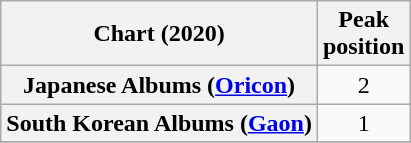<table class="wikitable sortable plainrowheaders" style="text-align:center">
<tr>
<th scope="col">Chart (2020)</th>
<th scope="col">Peak<br>position</th>
</tr>
<tr>
<th scope="row">Japanese Albums (<a href='#'>Oricon</a>)</th>
<td>2</td>
</tr>
<tr>
<th scope="row">South Korean Albums (<a href='#'>Gaon</a>)</th>
<td>1</td>
</tr>
<tr>
</tr>
</table>
